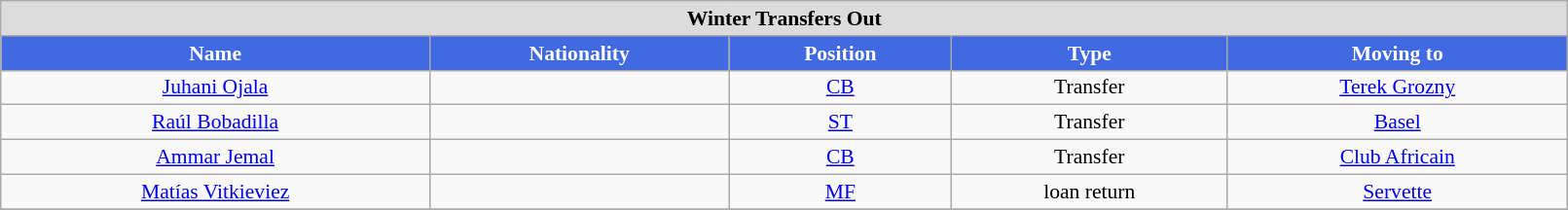<table class="wikitable"  style="text-align:center; font-size:90%; width:85%;">
<tr>
<th colspan="11"  style="background:#dcdcdc; text-align:center;">Winter Transfers Out</th>
</tr>
<tr>
<th style="background:#4169E1; color:white; text-align:center;">Name</th>
<th style="background:#4169E1; color:white; text-align:center;">Nationality</th>
<th style="background:#4169E1; color:white; text-align:center;">Position</th>
<th style="background:#4169E1; color:white; text-align:center;">Type</th>
<th style="background:#4169E1; color:white; text-align:center;">Moving to</th>
</tr>
<tr>
<td><a href='#'>Juhani Ojala</a></td>
<td></td>
<td><a href='#'>CB</a></td>
<td>Transfer</td>
<td><a href='#'>Terek Grozny</a></td>
</tr>
<tr>
<td><a href='#'>Raúl Bobadilla</a></td>
<td></td>
<td><a href='#'>ST</a></td>
<td>Transfer</td>
<td><a href='#'>Basel</a></td>
</tr>
<tr>
<td><a href='#'>Ammar Jemal</a></td>
<td></td>
<td><a href='#'>CB</a></td>
<td>Transfer</td>
<td><a href='#'>Club Africain</a></td>
</tr>
<tr>
<td><a href='#'>Matías Vitkieviez</a></td>
<td></td>
<td><a href='#'>MF</a></td>
<td>loan return</td>
<td><a href='#'>Servette</a></td>
</tr>
<tr>
</tr>
</table>
